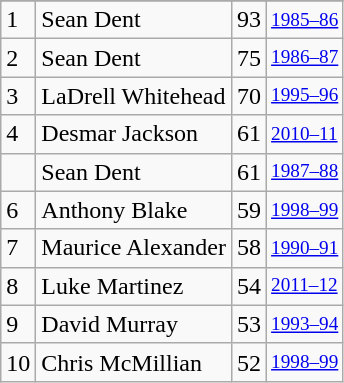<table class="wikitable">
<tr>
</tr>
<tr>
<td>1</td>
<td>Sean Dent</td>
<td>93</td>
<td style="font-size:80%;"><a href='#'>1985–86</a></td>
</tr>
<tr>
<td>2</td>
<td>Sean Dent</td>
<td>75</td>
<td style="font-size:80%;"><a href='#'>1986–87</a></td>
</tr>
<tr>
<td>3</td>
<td>LaDrell Whitehead</td>
<td>70</td>
<td style="font-size:80%;"><a href='#'>1995–96</a></td>
</tr>
<tr>
<td>4</td>
<td>Desmar Jackson</td>
<td>61</td>
<td style="font-size:80%;"><a href='#'>2010–11</a></td>
</tr>
<tr>
<td></td>
<td>Sean Dent</td>
<td>61</td>
<td style="font-size:80%;"><a href='#'>1987–88</a></td>
</tr>
<tr>
<td>6</td>
<td>Anthony Blake</td>
<td>59</td>
<td style="font-size:80%;"><a href='#'>1998–99</a></td>
</tr>
<tr>
<td>7</td>
<td>Maurice Alexander</td>
<td>58</td>
<td style="font-size:80%;"><a href='#'>1990–91</a></td>
</tr>
<tr>
<td>8</td>
<td>Luke Martinez</td>
<td>54</td>
<td style="font-size:80%;"><a href='#'>2011–12</a></td>
</tr>
<tr>
<td>9</td>
<td>David Murray</td>
<td>53</td>
<td style="font-size:80%;"><a href='#'>1993–94</a></td>
</tr>
<tr>
<td>10</td>
<td>Chris McMillian</td>
<td>52</td>
<td style="font-size:80%;"><a href='#'>1998–99</a></td>
</tr>
</table>
